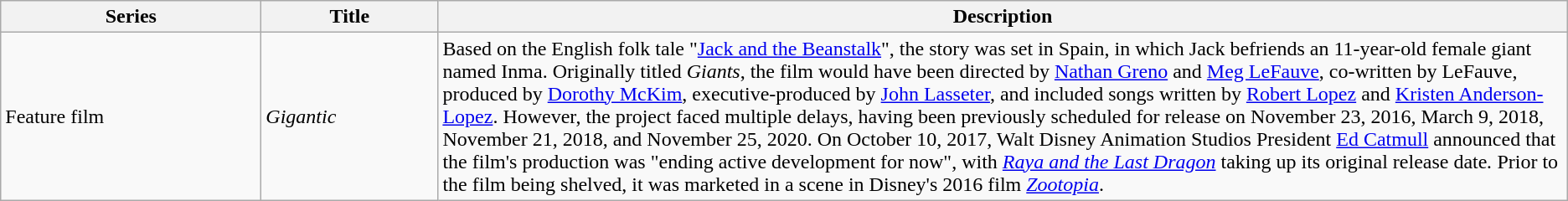<table class="wikitable">
<tr>
<th style="width:150pt;">Series</th>
<th style="width:100pt;">Title</th>
<th>Description</th>
</tr>
<tr>
<td>Feature film</td>
<td><em>Gigantic</em></td>
<td>Based on the English folk tale "<a href='#'>Jack and the Beanstalk</a>", the story was set in Spain, in which Jack befriends an 11-year-old female giant named Inma. Originally titled <em>Giants</em>, the film would have been directed by <a href='#'>Nathan Greno</a> and <a href='#'>Meg LeFauve</a>, co-written by LeFauve, produced by <a href='#'>Dorothy McKim</a>, executive-produced by <a href='#'>John Lasseter</a>, and included songs written by <a href='#'>Robert Lopez</a> and <a href='#'>Kristen Anderson-Lopez</a>. However, the project faced multiple delays, having been previously scheduled for release on November 23, 2016, March 9, 2018, November 21, 2018, and November 25, 2020. On October 10, 2017, Walt Disney Animation Studios President <a href='#'>Ed Catmull</a> announced that the film's production was "ending active development for now", with <em><a href='#'>Raya and the Last Dragon</a></em> taking up its original release date<em>.</em> Prior to the film being shelved, it was marketed in a scene in Disney's 2016 film <em><a href='#'>Zootopia</a></em>.</td>
</tr>
</table>
